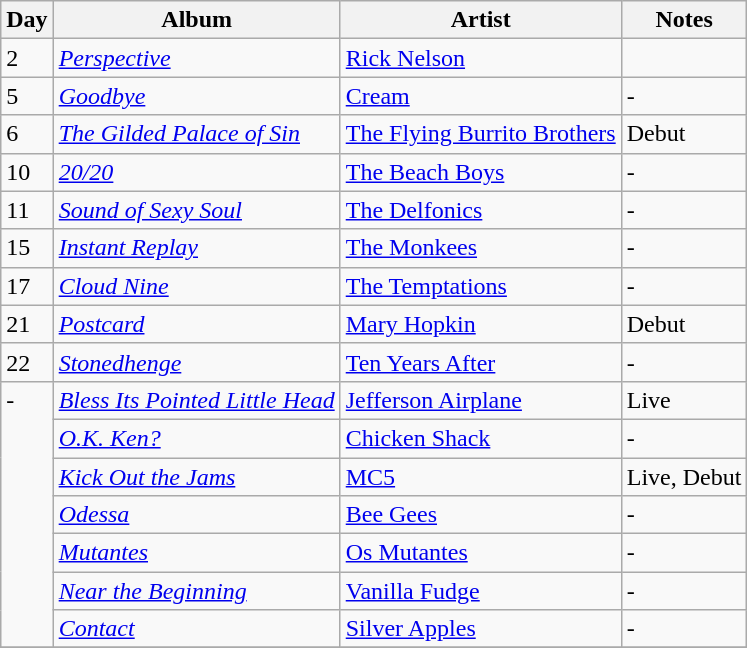<table class="wikitable">
<tr>
<th>Day</th>
<th>Album</th>
<th>Artist</th>
<th>Notes</th>
</tr>
<tr>
<td>2</td>
<td><em><a href='#'>Perspective</a></em></td>
<td><a href='#'>Rick Nelson</a></td>
<td></td>
</tr>
<tr>
<td style="vertical-align:top;">5</td>
<td><em><a href='#'>Goodbye</a></em></td>
<td><a href='#'>Cream</a></td>
<td>-</td>
</tr>
<tr>
<td style="vertical-align:top;">6</td>
<td><em><a href='#'>The Gilded Palace of Sin</a></em></td>
<td><a href='#'>The Flying Burrito Brothers</a></td>
<td>Debut</td>
</tr>
<tr>
<td style="vertical-align:top;">10</td>
<td><em><a href='#'>20/20</a></em></td>
<td><a href='#'>The Beach Boys</a></td>
<td>-</td>
</tr>
<tr>
<td style="vertical-align:top;">11</td>
<td><em><a href='#'>Sound of Sexy Soul</a></em></td>
<td><a href='#'>The Delfonics</a></td>
<td>-</td>
</tr>
<tr>
<td style="vertical-align:top;">15</td>
<td><em><a href='#'>Instant Replay</a></em></td>
<td><a href='#'>The Monkees</a></td>
<td>-</td>
</tr>
<tr>
<td style="vertical-align:top;">17</td>
<td><em><a href='#'>Cloud Nine</a></em></td>
<td><a href='#'>The Temptations</a></td>
<td>-</td>
</tr>
<tr>
<td style="vertical-align:top;">21</td>
<td><em><a href='#'>Postcard</a></em></td>
<td><a href='#'>Mary Hopkin</a></td>
<td>Debut</td>
</tr>
<tr>
<td style="vertical-align:top;">22</td>
<td><em><a href='#'>Stonedhenge</a></em></td>
<td><a href='#'>Ten Years After</a></td>
<td>-</td>
</tr>
<tr>
<td rowspan="7" style="vertical-align:top;">-</td>
<td><em><a href='#'>Bless Its Pointed Little Head</a></em></td>
<td><a href='#'>Jefferson Airplane</a></td>
<td>Live</td>
</tr>
<tr>
<td><em><a href='#'>O.K. Ken?</a></em></td>
<td><a href='#'>Chicken Shack</a></td>
<td>-</td>
</tr>
<tr>
<td><em><a href='#'>Kick Out the Jams</a></em></td>
<td><a href='#'>MC5</a></td>
<td>Live, Debut</td>
</tr>
<tr>
<td><em><a href='#'>Odessa</a></em></td>
<td><a href='#'>Bee Gees</a></td>
<td>-</td>
</tr>
<tr>
<td><em><a href='#'>Mutantes</a></em></td>
<td><a href='#'>Os Mutantes</a></td>
<td>-</td>
</tr>
<tr>
<td><em><a href='#'>Near the Beginning</a></em></td>
<td><a href='#'>Vanilla Fudge</a></td>
<td>-</td>
</tr>
<tr>
<td><em><a href='#'>Contact</a></em></td>
<td><a href='#'>Silver Apples</a></td>
<td>-</td>
</tr>
<tr>
</tr>
</table>
